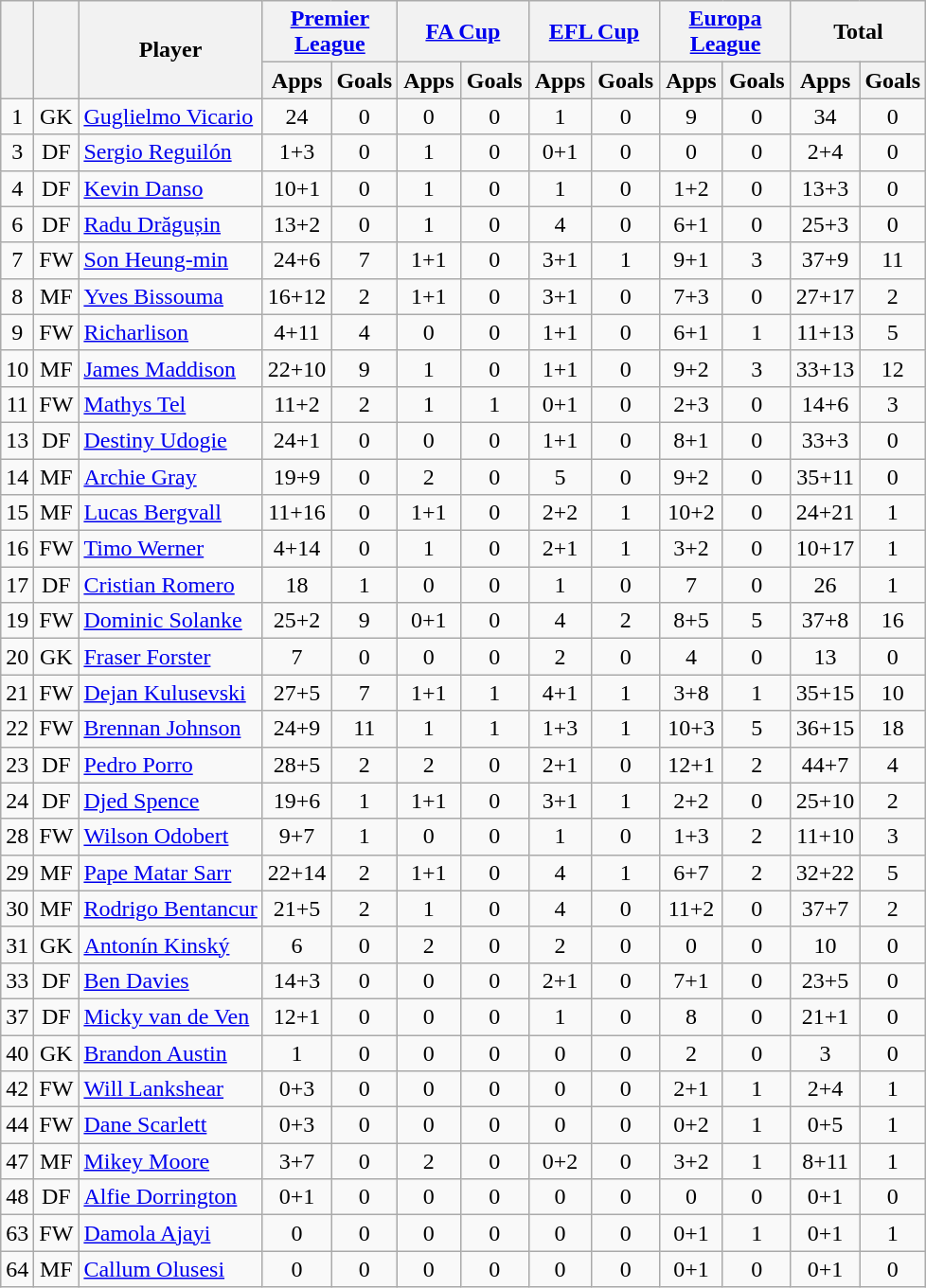<table class="wikitable sortable" style="text-align:center">
<tr>
<th rowspan="2"></th>
<th rowspan="2"></th>
<th rowspan="2">Player</th>
<th colspan="2" style="width:85px;"><a href='#'>Premier League</a></th>
<th colspan="2" style="width:85px;"><a href='#'>FA Cup</a></th>
<th colspan="2" style="width:85px;"><a href='#'>EFL Cup</a></th>
<th colspan="2" style="width:85px;"><a href='#'>Europa League</a></th>
<th colspan="2" style="width:85px;">Total</th>
</tr>
<tr>
<th>Apps</th>
<th>Goals</th>
<th>Apps</th>
<th>Goals</th>
<th>Apps</th>
<th>Goals</th>
<th>Apps</th>
<th>Goals</th>
<th>Apps</th>
<th>Goals</th>
</tr>
<tr>
<td>1</td>
<td>GK</td>
<td align="left"> <a href='#'>Guglielmo Vicario</a></td>
<td>24</td>
<td>0</td>
<td>0</td>
<td>0</td>
<td>1</td>
<td>0</td>
<td>9</td>
<td>0</td>
<td>34</td>
<td>0</td>
</tr>
<tr>
<td>3</td>
<td>DF</td>
<td align="left"> <a href='#'>Sergio Reguilón</a></td>
<td>1+3</td>
<td>0</td>
<td>1</td>
<td>0</td>
<td>0+1</td>
<td>0</td>
<td>0</td>
<td>0</td>
<td>2+4</td>
<td>0</td>
</tr>
<tr>
<td>4</td>
<td>DF</td>
<td align="left"> <a href='#'>Kevin Danso</a></td>
<td>10+1</td>
<td>0</td>
<td>1</td>
<td>0</td>
<td>1</td>
<td>0</td>
<td>1+2</td>
<td>0</td>
<td>13+3</td>
<td>0</td>
</tr>
<tr>
<td>6</td>
<td>DF</td>
<td align="left"> <a href='#'>Radu Drăgușin</a></td>
<td>13+2</td>
<td>0</td>
<td>1</td>
<td>0</td>
<td>4</td>
<td>0</td>
<td>6+1</td>
<td>0</td>
<td>25+3</td>
<td>0</td>
</tr>
<tr>
<td>7</td>
<td>FW</td>
<td align="left"> <a href='#'>Son Heung-min</a></td>
<td>24+6</td>
<td>7</td>
<td>1+1</td>
<td>0</td>
<td>3+1</td>
<td>1</td>
<td>9+1</td>
<td>3</td>
<td>37+9</td>
<td>11</td>
</tr>
<tr>
<td>8</td>
<td>MF</td>
<td align="left"> <a href='#'>Yves Bissouma</a></td>
<td>16+12</td>
<td>2</td>
<td>1+1</td>
<td>0</td>
<td>3+1</td>
<td>0</td>
<td>7+3</td>
<td>0</td>
<td>27+17</td>
<td>2</td>
</tr>
<tr>
<td>9</td>
<td>FW</td>
<td align="left"> <a href='#'>Richarlison</a></td>
<td>4+11</td>
<td>4</td>
<td>0</td>
<td>0</td>
<td>1+1</td>
<td>0</td>
<td>6+1</td>
<td>1</td>
<td>11+13</td>
<td>5</td>
</tr>
<tr>
<td>10</td>
<td>MF</td>
<td align="left"> <a href='#'>James Maddison</a></td>
<td>22+10</td>
<td>9</td>
<td>1</td>
<td>0</td>
<td>1+1</td>
<td>0</td>
<td>9+2</td>
<td>3</td>
<td>33+13</td>
<td>12</td>
</tr>
<tr>
<td>11</td>
<td>FW</td>
<td align="left"> <a href='#'>Mathys Tel</a></td>
<td>11+2</td>
<td>2</td>
<td>1</td>
<td>1</td>
<td>0+1</td>
<td>0</td>
<td>2+3</td>
<td>0</td>
<td>14+6</td>
<td>3</td>
</tr>
<tr>
<td>13</td>
<td>DF</td>
<td align="left"> <a href='#'>Destiny Udogie</a></td>
<td>24+1</td>
<td>0</td>
<td>0</td>
<td>0</td>
<td>1+1</td>
<td>0</td>
<td>8+1</td>
<td>0</td>
<td>33+3</td>
<td>0</td>
</tr>
<tr>
<td>14</td>
<td>MF</td>
<td align="left"> <a href='#'>Archie Gray</a></td>
<td>19+9</td>
<td>0</td>
<td>2</td>
<td>0</td>
<td>5</td>
<td>0</td>
<td>9+2</td>
<td>0</td>
<td>35+11</td>
<td>0</td>
</tr>
<tr>
<td>15</td>
<td>MF</td>
<td align="left"> <a href='#'>Lucas Bergvall</a></td>
<td>11+16</td>
<td>0</td>
<td>1+1</td>
<td>0</td>
<td>2+2</td>
<td>1</td>
<td>10+2</td>
<td>0</td>
<td>24+21</td>
<td>1</td>
</tr>
<tr>
<td>16</td>
<td>FW</td>
<td align="left"> <a href='#'>Timo Werner</a></td>
<td>4+14</td>
<td>0</td>
<td>1</td>
<td>0</td>
<td>2+1</td>
<td>1</td>
<td>3+2</td>
<td>0</td>
<td>10+17</td>
<td>1</td>
</tr>
<tr>
<td>17</td>
<td>DF</td>
<td align="left"> <a href='#'>Cristian Romero</a></td>
<td>18</td>
<td>1</td>
<td>0</td>
<td>0</td>
<td>1</td>
<td>0</td>
<td>7</td>
<td>0</td>
<td>26</td>
<td>1</td>
</tr>
<tr>
<td>19</td>
<td>FW</td>
<td align="left"> <a href='#'>Dominic Solanke</a></td>
<td>25+2</td>
<td>9</td>
<td>0+1</td>
<td>0</td>
<td>4</td>
<td>2</td>
<td>8+5</td>
<td>5</td>
<td>37+8</td>
<td>16</td>
</tr>
<tr>
<td>20</td>
<td>GK</td>
<td align="left"> <a href='#'>Fraser Forster</a></td>
<td>7</td>
<td>0</td>
<td>0</td>
<td>0</td>
<td>2</td>
<td>0</td>
<td>4</td>
<td>0</td>
<td>13</td>
<td>0</td>
</tr>
<tr>
<td>21</td>
<td>FW</td>
<td align="left"> <a href='#'>Dejan Kulusevski</a></td>
<td>27+5</td>
<td>7</td>
<td>1+1</td>
<td>1</td>
<td>4+1</td>
<td>1</td>
<td>3+8</td>
<td>1</td>
<td>35+15</td>
<td>10</td>
</tr>
<tr>
<td>22</td>
<td>FW</td>
<td align="left"> <a href='#'>Brennan Johnson</a></td>
<td>24+9</td>
<td>11</td>
<td>1</td>
<td>1</td>
<td>1+3</td>
<td>1</td>
<td>10+3</td>
<td>5</td>
<td>36+15</td>
<td>18</td>
</tr>
<tr>
<td>23</td>
<td>DF</td>
<td align="left"> <a href='#'>Pedro Porro</a></td>
<td>28+5</td>
<td>2</td>
<td>2</td>
<td>0</td>
<td>2+1</td>
<td>0</td>
<td>12+1</td>
<td>2</td>
<td>44+7</td>
<td>4</td>
</tr>
<tr>
<td>24</td>
<td>DF</td>
<td align="left"> <a href='#'>Djed Spence</a></td>
<td>19+6</td>
<td>1</td>
<td>1+1</td>
<td>0</td>
<td>3+1</td>
<td>1</td>
<td>2+2</td>
<td>0</td>
<td>25+10</td>
<td>2</td>
</tr>
<tr>
<td>28</td>
<td>FW</td>
<td align="left"> <a href='#'>Wilson Odobert</a></td>
<td>9+7</td>
<td>1</td>
<td>0</td>
<td>0</td>
<td>1</td>
<td>0</td>
<td>1+3</td>
<td>2</td>
<td>11+10</td>
<td>3</td>
</tr>
<tr>
<td>29</td>
<td>MF</td>
<td align="left"> <a href='#'>Pape Matar Sarr</a></td>
<td>22+14</td>
<td>2</td>
<td>1+1</td>
<td>0</td>
<td>4</td>
<td>1</td>
<td>6+7</td>
<td>2</td>
<td>32+22</td>
<td>5</td>
</tr>
<tr>
<td>30</td>
<td>MF</td>
<td align="left"> <a href='#'>Rodrigo Bentancur</a></td>
<td>21+5</td>
<td>2</td>
<td>1</td>
<td>0</td>
<td>4</td>
<td>0</td>
<td>11+2</td>
<td>0</td>
<td>37+7</td>
<td>2</td>
</tr>
<tr>
<td>31</td>
<td>GK</td>
<td align="left"> <a href='#'>Antonín Kinský</a></td>
<td>6</td>
<td>0</td>
<td>2</td>
<td>0</td>
<td>2</td>
<td>0</td>
<td>0</td>
<td>0</td>
<td>10</td>
<td>0</td>
</tr>
<tr>
<td>33</td>
<td>DF</td>
<td align="left"> <a href='#'>Ben Davies</a></td>
<td>14+3</td>
<td>0</td>
<td>0</td>
<td>0</td>
<td>2+1</td>
<td>0</td>
<td>7+1</td>
<td>0</td>
<td>23+5</td>
<td>0</td>
</tr>
<tr>
<td>37</td>
<td>DF</td>
<td align="left"> <a href='#'>Micky van de Ven</a></td>
<td>12+1</td>
<td>0</td>
<td>0</td>
<td>0</td>
<td>1</td>
<td>0</td>
<td>8</td>
<td>0</td>
<td>21+1</td>
<td>0</td>
</tr>
<tr>
<td>40</td>
<td>GK</td>
<td align="left"> <a href='#'>Brandon Austin</a></td>
<td>1</td>
<td>0</td>
<td>0</td>
<td>0</td>
<td>0</td>
<td>0</td>
<td>2</td>
<td>0</td>
<td>3</td>
<td>0</td>
</tr>
<tr>
<td>42</td>
<td>FW</td>
<td align="left"> <a href='#'>Will Lankshear</a></td>
<td>0+3</td>
<td>0</td>
<td>0</td>
<td>0</td>
<td>0</td>
<td>0</td>
<td>2+1</td>
<td>1</td>
<td>2+4</td>
<td>1</td>
</tr>
<tr>
<td>44</td>
<td>FW</td>
<td align="left"> <a href='#'>Dane Scarlett</a></td>
<td>0+3</td>
<td>0</td>
<td>0</td>
<td>0</td>
<td>0</td>
<td>0</td>
<td>0+2</td>
<td>1</td>
<td>0+5</td>
<td>1</td>
</tr>
<tr>
<td>47</td>
<td>MF</td>
<td align="left"> <a href='#'>Mikey Moore</a></td>
<td>3+7</td>
<td>0</td>
<td>2</td>
<td>0</td>
<td>0+2</td>
<td>0</td>
<td>3+2</td>
<td>1</td>
<td>8+11</td>
<td>1</td>
</tr>
<tr>
<td>48</td>
<td>DF</td>
<td align="left"> <a href='#'>Alfie Dorrington</a></td>
<td>0+1</td>
<td>0</td>
<td>0</td>
<td>0</td>
<td>0</td>
<td>0</td>
<td>0</td>
<td>0</td>
<td>0+1</td>
<td>0</td>
</tr>
<tr>
<td>63</td>
<td>FW</td>
<td align="left"> <a href='#'>Damola Ajayi</a></td>
<td>0</td>
<td>0</td>
<td>0</td>
<td>0</td>
<td>0</td>
<td>0</td>
<td>0+1</td>
<td>1</td>
<td>0+1</td>
<td>1</td>
</tr>
<tr>
<td>64</td>
<td>MF</td>
<td align="left"> <a href='#'>Callum Olusesi</a></td>
<td>0</td>
<td>0</td>
<td>0</td>
<td>0</td>
<td>0</td>
<td>0</td>
<td>0+1</td>
<td>0</td>
<td>0+1</td>
<td>0</td>
</tr>
</table>
